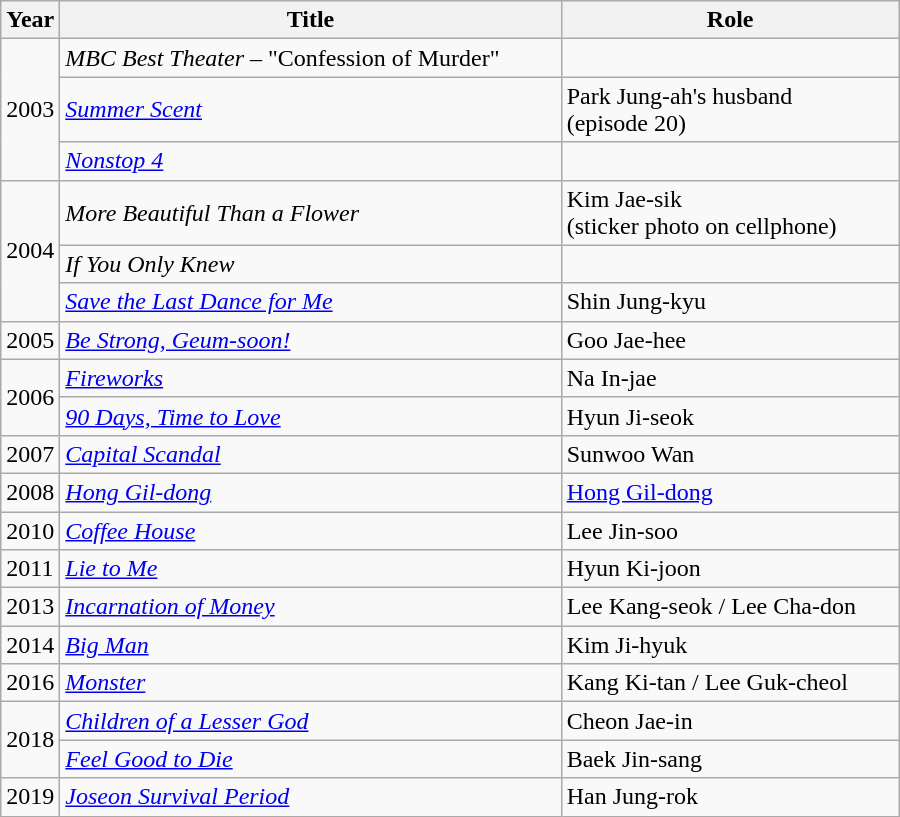<table class="wikitable" style="width:600px">
<tr>
<th width=10>Year</th>
<th>Title</th>
<th>Role</th>
</tr>
<tr>
<td rowspan=3>2003</td>
<td><em>MBC Best Theater</em> – "Confession of Murder"</td>
<td></td>
</tr>
<tr>
<td><em><a href='#'>Summer Scent</a></em></td>
<td>Park Jung-ah's husband <br> (episode 20)</td>
</tr>
<tr>
<td><em><a href='#'>Nonstop 4</a></em></td>
<td></td>
</tr>
<tr>
<td rowspan=3>2004</td>
<td><em>More Beautiful Than a Flower</em></td>
<td>Kim Jae-sik <br> (sticker photo on cellphone)</td>
</tr>
<tr>
<td><em>If You Only Knew</em></td>
<td></td>
</tr>
<tr>
<td><em><a href='#'>Save the Last Dance for Me</a></em></td>
<td>Shin Jung-kyu</td>
</tr>
<tr>
<td>2005</td>
<td><em><a href='#'>Be Strong, Geum-soon!</a></em></td>
<td>Goo Jae-hee</td>
</tr>
<tr>
<td rowspan=2>2006</td>
<td><em><a href='#'>Fireworks</a></em></td>
<td>Na In-jae</td>
</tr>
<tr>
<td><em><a href='#'>90 Days, Time to Love</a></em></td>
<td>Hyun Ji-seok</td>
</tr>
<tr>
<td>2007</td>
<td><em><a href='#'>Capital Scandal</a></em></td>
<td>Sunwoo Wan</td>
</tr>
<tr>
<td>2008</td>
<td><em><a href='#'>Hong Gil-dong</a></em></td>
<td><a href='#'>Hong Gil-dong</a></td>
</tr>
<tr>
<td>2010</td>
<td><em><a href='#'>Coffee House</a></em></td>
<td>Lee Jin-soo</td>
</tr>
<tr>
<td>2011</td>
<td><em><a href='#'>Lie to Me</a></em></td>
<td>Hyun Ki-joon</td>
</tr>
<tr>
<td>2013</td>
<td><em><a href='#'>Incarnation of Money</a></em></td>
<td>Lee Kang-seok / Lee Cha-don</td>
</tr>
<tr>
<td>2014</td>
<td><em><a href='#'>Big Man</a></em></td>
<td>Kim Ji-hyuk</td>
</tr>
<tr>
<td>2016</td>
<td><em><a href='#'>Monster</a></em></td>
<td>Kang Ki-tan / Lee Guk-cheol</td>
</tr>
<tr>
<td rowspan=2>2018</td>
<td><em><a href='#'>Children of a Lesser God</a></em></td>
<td>Cheon Jae-in</td>
</tr>
<tr>
<td><em><a href='#'>Feel Good to Die</a></em></td>
<td>Baek Jin-sang</td>
</tr>
<tr>
<td rowspan=2>2019</td>
<td><em><a href='#'>Joseon Survival Period</a></em></td>
<td>Han Jung-rok</td>
</tr>
</table>
